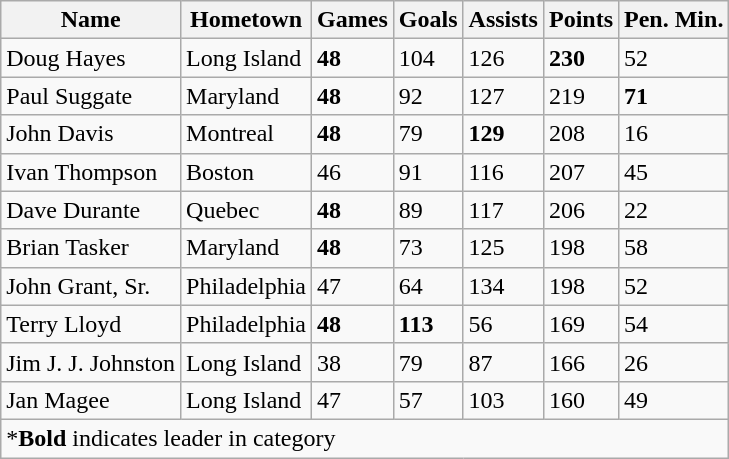<table class="wikitable sortable">
<tr>
<th>Name</th>
<th>Hometown</th>
<th>Games</th>
<th>Goals</th>
<th>Assists</th>
<th>Points</th>
<th>Pen. Min.</th>
</tr>
<tr>
<td>Doug Hayes</td>
<td>Long Island</td>
<td><strong>48</strong></td>
<td>104</td>
<td>126</td>
<td><strong>230</strong></td>
<td>52</td>
</tr>
<tr>
<td>Paul Suggate</td>
<td>Maryland</td>
<td><strong>48</strong></td>
<td>92</td>
<td>127</td>
<td>219</td>
<td><strong>71</strong></td>
</tr>
<tr>
<td>John Davis</td>
<td>Montreal</td>
<td><strong>48</strong></td>
<td>79</td>
<td><strong>129</strong></td>
<td>208</td>
<td>16</td>
</tr>
<tr>
<td>Ivan Thompson</td>
<td>Boston</td>
<td>46</td>
<td>91</td>
<td>116</td>
<td>207</td>
<td>45</td>
</tr>
<tr>
<td>Dave Durante</td>
<td>Quebec</td>
<td><strong>48</strong></td>
<td>89</td>
<td>117</td>
<td>206</td>
<td>22</td>
</tr>
<tr>
<td>Brian Tasker</td>
<td>Maryland</td>
<td><strong>48</strong></td>
<td>73</td>
<td>125</td>
<td>198</td>
<td>58</td>
</tr>
<tr>
<td>John Grant, Sr.</td>
<td>Philadelphia</td>
<td>47</td>
<td>64</td>
<td>134</td>
<td>198</td>
<td>52</td>
</tr>
<tr>
<td>Terry Lloyd</td>
<td>Philadelphia</td>
<td><strong>48</strong></td>
<td><strong>113</strong></td>
<td>56</td>
<td>169</td>
<td>54</td>
</tr>
<tr>
<td>Jim J. J. Johnston</td>
<td>Long Island</td>
<td>38</td>
<td>79</td>
<td>87</td>
<td>166</td>
<td>26</td>
</tr>
<tr>
<td>Jan Magee</td>
<td>Long Island</td>
<td>47</td>
<td>57</td>
<td>103</td>
<td>160</td>
<td>49</td>
</tr>
<tr>
<td colspan=7 class="sortbottom">*<strong>Bold</strong> indicates leader in category</td>
</tr>
</table>
